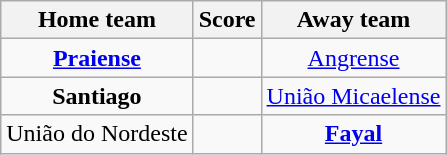<table class="wikitable" style="text-align: center">
<tr>
<th>Home team</th>
<th>Score</th>
<th>Away team</th>
</tr>
<tr>
<td><strong><a href='#'>Praiense</a></strong> </td>
<td></td>
<td><a href='#'>Angrense</a> </td>
</tr>
<tr>
<td><strong>Santiago</strong> </td>
<td></td>
<td><a href='#'>União Micaelense</a> </td>
</tr>
<tr>
<td>União do Nordeste </td>
<td></td>
<td><strong><a href='#'>Fayal</a></strong> </td>
</tr>
</table>
